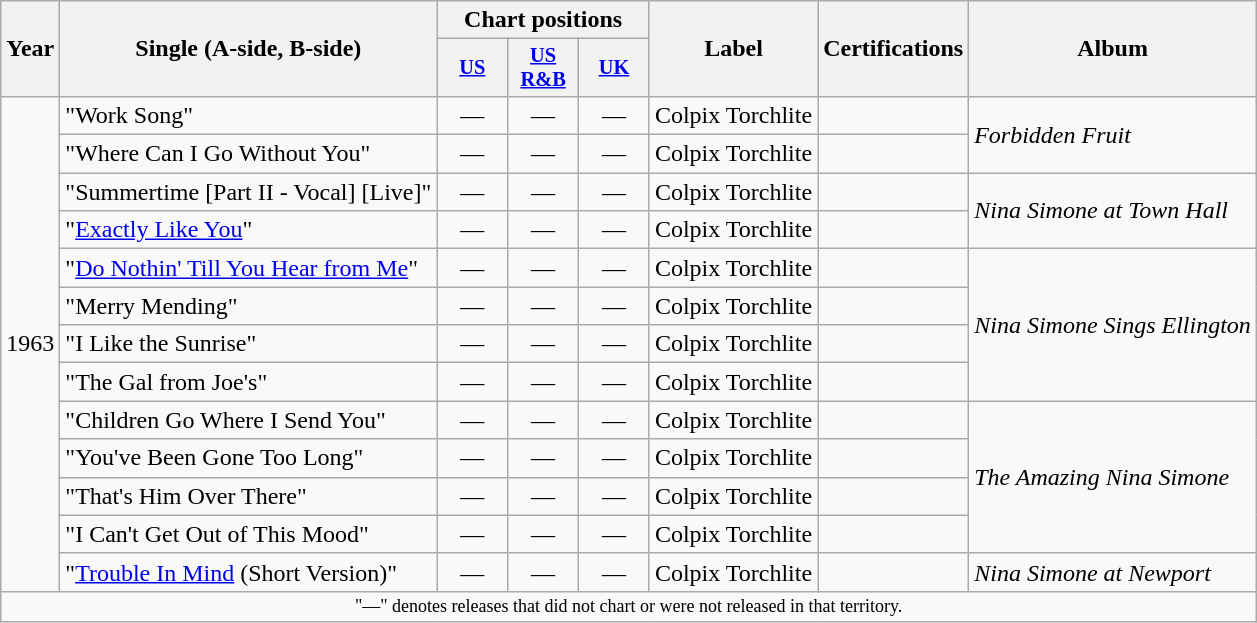<table class="wikitable" style="text-align:center;">
<tr>
<th rowspan="2">Year</th>
<th rowspan="2">Single (A-side, B-side)<br></th>
<th colspan="3">Chart positions</th>
<th rowspan="2">Label</th>
<th rowspan="2">Certifications</th>
<th rowspan="2">Album</th>
</tr>
<tr>
<th scope="col" style="width:3em;font-size:85%;"><a href='#'>US</a><br></th>
<th scope="col" style="width:3em;font-size:85%;"><a href='#'>US<br>R&B</a><br></th>
<th scope="col" style="width:3em;font-size:85%;"><a href='#'>UK</a><br></th>
</tr>
<tr>
<td rowspan="13">1963</td>
<td style="text-align:left;">"Work Song"<br></td>
<td>—</td>
<td>—</td>
<td>—</td>
<td style="text-align:left;">Colpix Torchlite</td>
<td></td>
<td style="text-align:left;" rowspan=2><em>Forbidden Fruit</em></td>
</tr>
<tr>
<td style="text-align:left;">"Where Can I Go Without You"<br></td>
<td>—</td>
<td>—</td>
<td>—</td>
<td style="text-align:left;">Colpix Torchlite</td>
<td></td>
</tr>
<tr>
<td style="text-align:left;">"Summertime [Part II - Vocal] [Live]"<br></td>
<td>—</td>
<td>—</td>
<td>—</td>
<td style="text-align:left;">Colpix Torchlite</td>
<td></td>
<td style="text-align:left;" rowspan=2><em>Nina Simone at Town Hall</em></td>
</tr>
<tr>
<td style="text-align:left;">"<a href='#'>Exactly Like You</a>"<br></td>
<td>—</td>
<td>—</td>
<td>—</td>
<td style="text-align:left;">Colpix Torchlite</td>
<td></td>
</tr>
<tr>
<td style="text-align:left;">"<a href='#'>Do Nothin' Till You Hear from Me</a>"<br></td>
<td>—</td>
<td>—</td>
<td>—</td>
<td style="text-align:left;">Colpix Torchlite</td>
<td></td>
<td style="text-align:left;" rowspan=4><em>Nina Simone Sings Ellington</em></td>
</tr>
<tr>
<td style="text-align:left;">"Merry Mending"<br></td>
<td>—</td>
<td>—</td>
<td>—</td>
<td style="text-align:left;">Colpix Torchlite</td>
<td></td>
</tr>
<tr>
<td style="text-align:left;">"I Like the Sunrise"<br></td>
<td>—</td>
<td>—</td>
<td>—</td>
<td style="text-align:left;">Colpix Torchlite</td>
<td></td>
</tr>
<tr>
<td style="text-align:left;">"The Gal from Joe's"<br></td>
<td>—</td>
<td>—</td>
<td>—</td>
<td style="text-align:left;">Colpix Torchlite</td>
<td></td>
</tr>
<tr>
<td style="text-align:left;">"Children Go Where I Send You"<br></td>
<td>—</td>
<td>—</td>
<td>—</td>
<td style="text-align:left;">Colpix Torchlite</td>
<td></td>
<td style="text-align:left;" rowspan=4><em>The Amazing Nina Simone</em></td>
</tr>
<tr>
<td style="text-align:left;">"You've Been Gone Too Long"<br></td>
<td>—</td>
<td>—</td>
<td>—</td>
<td style="text-align:left;">Colpix Torchlite</td>
<td></td>
</tr>
<tr>
<td style="text-align:left;">"That's Him Over There"<br></td>
<td>—</td>
<td>—</td>
<td>—</td>
<td style="text-align:left;">Colpix Torchlite</td>
</tr>
<tr>
<td style="text-align:left;">"I Can't Get Out of This Mood"<br></td>
<td>—</td>
<td>—</td>
<td>—</td>
<td style="text-align:left;">Colpix Torchlite</td>
<td></td>
</tr>
<tr>
<td style="text-align:left;">"<a href='#'>Trouble In Mind</a> (Short Version)"<br></td>
<td>—</td>
<td>—</td>
<td>—</td>
<td style="text-align:left;">Colpix Torchlite</td>
<td></td>
<td style="text-align:left;"><em>Nina Simone at Newport</em></td>
</tr>
<tr>
<td colspan="8" style="text-align:center; font-size:9pt;">"—" denotes releases that did not chart or were not released in that territory.</td>
</tr>
</table>
